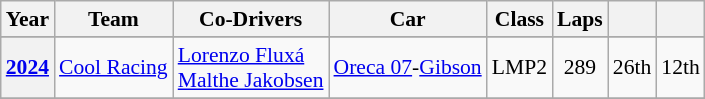<table class="wikitable" style="text-align:center; font-size:90%">
<tr>
<th>Year</th>
<th>Team</th>
<th>Co-Drivers</th>
<th>Car</th>
<th>Class</th>
<th>Laps</th>
<th></th>
<th></th>
</tr>
<tr>
</tr>
<tr>
<th><a href='#'>2024</a></th>
<td align="left"nowrap> <a href='#'>Cool Racing</a></td>
<td align="left"nowrap> <a href='#'>Lorenzo Fluxá</a><br> <a href='#'>Malthe Jakobsen</a></td>
<td align="left"nowrap><a href='#'>Oreca 07</a>-<a href='#'>Gibson</a></td>
<td>LMP2</td>
<td>289</td>
<td>26th</td>
<td>12th</td>
</tr>
<tr>
</tr>
</table>
